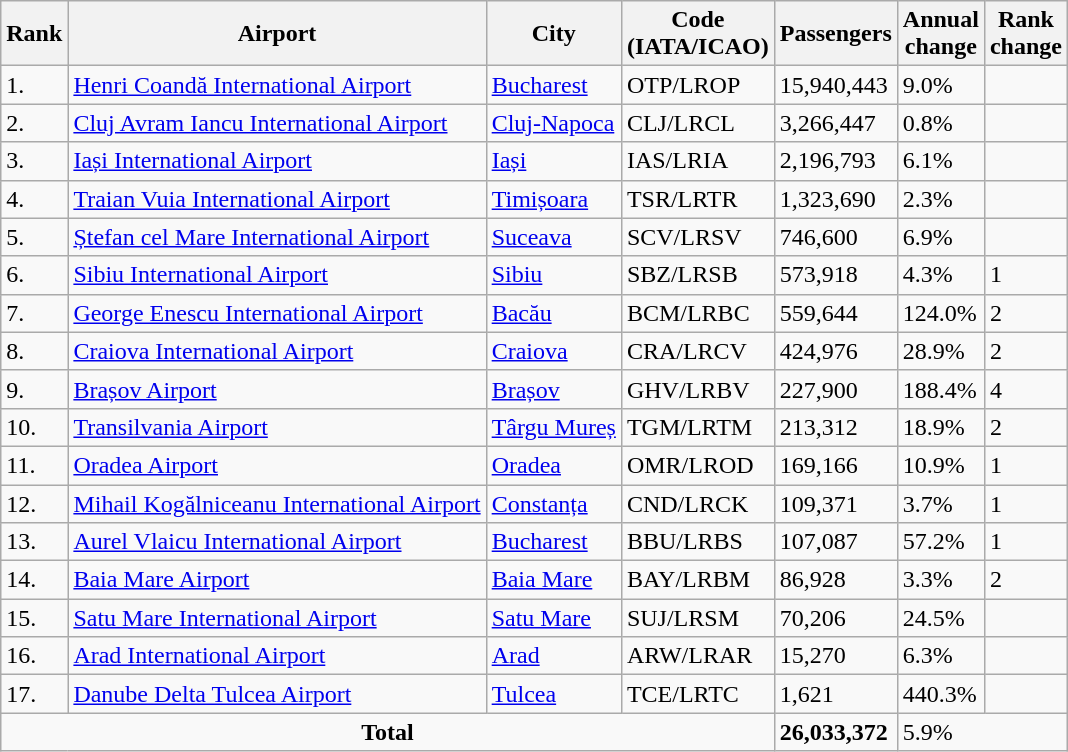<table class="wikitable sortable">
<tr>
<th>Rank</th>
<th>Airport</th>
<th>City</th>
<th>Code<br>(IATA/ICAO)</th>
<th>Passengers</th>
<th>Annual<br>change</th>
<th>Rank<br>change</th>
</tr>
<tr>
<td>1.</td>
<td><a href='#'>Henri Coandă International Airport</a></td>
<td><a href='#'>Bucharest</a></td>
<td>OTP/LROP</td>
<td>15,940,443</td>
<td data-sort-value=16.1> 9.0%</td>
<td></td>
</tr>
<tr>
<td>2.</td>
<td><a href='#'>Cluj Avram Iancu International Airport</a></td>
<td><a href='#'>Cluj-Napoca</a></td>
<td>CLJ/LRCL</td>
<td>3,266,447</td>
<td data-sort-value=22.5> 0.8%</td>
<td></td>
</tr>
<tr>
<td>3.</td>
<td><a href='#'>Iași International Airport</a></td>
<td><a href='#'>Iași</a></td>
<td>IAS/LRIA</td>
<td>2,196,793</td>
<td data-sort-value=51.9> 6.1%</td>
<td></td>
</tr>
<tr>
<td>4.</td>
<td><a href='#'>Traian Vuia International Airport</a></td>
<td><a href='#'>Timișoara</a></td>
<td>TSR/LRTR</td>
<td>1,323,690</td>
<td data-sort-value=13.5> 2.3%</td>
<td></td>
</tr>
<tr>
<td>5.</td>
<td><a href='#'>Ștefan cel Mare International Airport</a></td>
<td><a href='#'>Suceava</a></td>
<td>SCV/LRSV</td>
<td>746,600</td>
<td data-sort-value=4.9> 6.9%</td>
<td></td>
</tr>
<tr>
<td>6.</td>
<td><a href='#'>Sibiu International Airport</a></td>
<td><a href='#'>Sibiu</a></td>
<td>SBZ/LRSB</td>
<td>573,918</td>
<td data-sort-value=-11.4> 4.3%</td>
<td>1</td>
</tr>
<tr>
<td>7.</td>
<td><a href='#'>George Enescu International Airport</a></td>
<td><a href='#'>Bacău</a></td>
<td>BCM/LRBC</td>
<td>559,644</td>
<td data-sort-value=-55.1> 124.0%</td>
<td>2</td>
</tr>
<tr>
<td>8.</td>
<td><a href='#'>Craiova International Airport</a></td>
<td><a href='#'>Craiova</a></td>
<td>CRA/LRCV</td>
<td>424,976</td>
<td data-sort-value=25.5> 28.9%</td>
<td>2</td>
</tr>
<tr>
<td>9.</td>
<td><a href='#'>Brașov Airport</a></td>
<td><a href='#'>Brașov</a></td>
<td>GHV/LRBV</td>
<td>227,900</td>
<td> 188.4%</td>
<td>4</td>
</tr>
<tr>
<td>10.</td>
<td><a href='#'>Transilvania Airport</a></td>
<td><a href='#'>Târgu Mureș</a></td>
<td>TGM/LRTM</td>
<td>213,312</td>
<td data-sort-value=48.3> 18.9%</td>
<td>2</td>
</tr>
<tr>
<td>11.</td>
<td><a href='#'>Oradea Airport</a></td>
<td><a href='#'>Oradea</a></td>
<td>OMR/LROD</td>
<td>169,166</td>
<td data-sort-value=-26.8> 10.9%</td>
<td>1</td>
</tr>
<tr>
<td>12.</td>
<td><a href='#'>Mihail Kogălniceanu International Airport</a></td>
<td><a href='#'>Constanța</a></td>
<td>CND/LRCK</td>
<td>109,371</td>
<td data-sort-value=44.2> 3.7%</td>
<td>1</td>
</tr>
<tr>
<td>13.</td>
<td><a href='#'>Aurel Vlaicu International Airport</a></td>
<td><a href='#'>Bucharest</a></td>
<td>BBU/LRBS</td>
<td>107,087</td>
<td data-sort-value=607.9> 57.2%</td>
<td>1</td>
</tr>
<tr>
<td>14.</td>
<td><a href='#'>Baia Mare Airport</a></td>
<td><a href='#'>Baia Mare</a></td>
<td>BAY/LRBM</td>
<td>86,928</td>
<td data-sort-value=17.8> 3.3%</td>
<td>2</td>
</tr>
<tr>
<td>15.</td>
<td><a href='#'>Satu Mare International Airport</a></td>
<td><a href='#'>Satu Mare</a></td>
<td>SUJ/LRSM</td>
<td>70,206</td>
<td data-sort-value=-6.9> 24.5%</td>
<td></td>
</tr>
<tr>
<td>16.</td>
<td><a href='#'>Arad International Airport</a></td>
<td><a href='#'>Arad</a></td>
<td>ARW/LRAR</td>
<td>15,270</td>
<td data-sort-value=-13.6> 6.3%</td>
<td></td>
</tr>
<tr>
<td>17.</td>
<td><a href='#'>Danube Delta Tulcea Airport</a></td>
<td><a href='#'>Tulcea</a></td>
<td>TCE/LRTC</td>
<td>1,621</td>
<td data-sort-value=-16.7> 440.3%</td>
<td></td>
</tr>
<tr>
<td colspan=4 align=center><strong>Total</strong></td>
<td><strong>26,033,372</strong></td>
<td colspan=2> 5.9%</td>
</tr>
</table>
